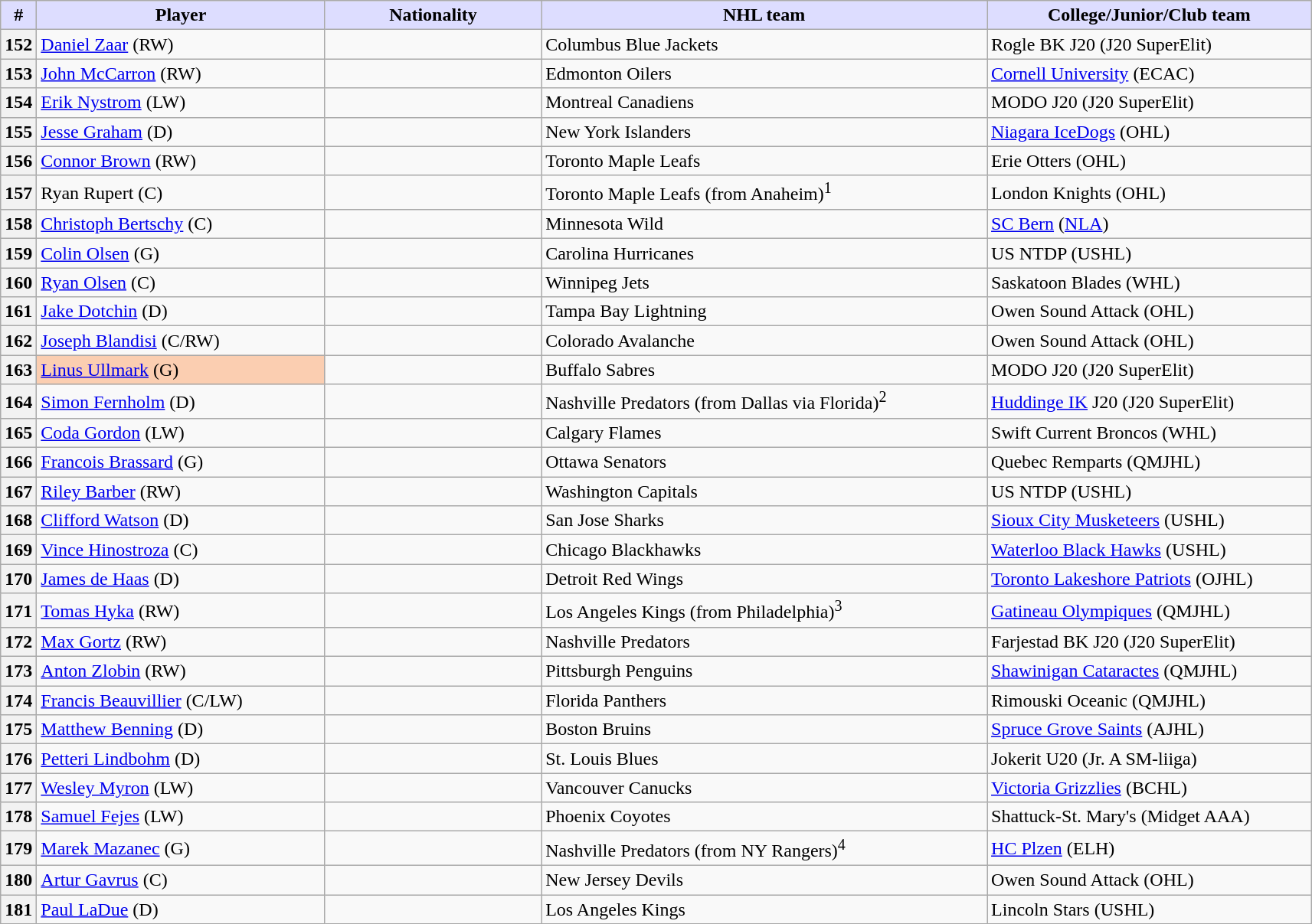<table class="wikitable">
<tr>
<th style="background:#ddf; width:2.75%;">#</th>
<th style="background:#ddf; width:22.0%;">Player</th>
<th style="background:#ddf; width:16.5%;">Nationality</th>
<th style="background:#ddf; width:34.0%;">NHL team</th>
<th style="background:#ddf; width:100.0%;">College/Junior/Club team</th>
</tr>
<tr>
<th>152</th>
<td><a href='#'>Daniel Zaar</a> (RW)</td>
<td></td>
<td>Columbus Blue Jackets</td>
<td>Rogle BK J20 (J20 SuperElit)</td>
</tr>
<tr>
<th>153</th>
<td><a href='#'>John McCarron</a> (RW)</td>
<td></td>
<td>Edmonton Oilers</td>
<td><a href='#'>Cornell University</a> (ECAC)</td>
</tr>
<tr>
<th>154</th>
<td><a href='#'>Erik Nystrom</a> (LW)</td>
<td></td>
<td>Montreal Canadiens</td>
<td>MODO J20 (J20 SuperElit)</td>
</tr>
<tr>
<th>155</th>
<td><a href='#'>Jesse Graham</a> (D)</td>
<td></td>
<td>New York Islanders</td>
<td><a href='#'>Niagara IceDogs</a> (OHL)</td>
</tr>
<tr>
<th>156</th>
<td><a href='#'>Connor Brown</a> (RW)</td>
<td></td>
<td>Toronto Maple Leafs</td>
<td>Erie Otters (OHL)</td>
</tr>
<tr>
<th>157</th>
<td>Ryan Rupert (C)</td>
<td></td>
<td>Toronto Maple Leafs (from Anaheim)<sup>1</sup></td>
<td>London Knights (OHL)</td>
</tr>
<tr>
<th>158</th>
<td><a href='#'>Christoph Bertschy</a> (C)</td>
<td></td>
<td>Minnesota Wild</td>
<td><a href='#'>SC Bern</a> (<a href='#'>NLA</a>)</td>
</tr>
<tr>
<th>159</th>
<td><a href='#'>Colin Olsen</a> (G)</td>
<td></td>
<td>Carolina Hurricanes</td>
<td>US NTDP (USHL)</td>
</tr>
<tr>
<th>160</th>
<td><a href='#'>Ryan Olsen</a> (C)</td>
<td></td>
<td>Winnipeg Jets</td>
<td>Saskatoon Blades (WHL)</td>
</tr>
<tr>
<th>161</th>
<td><a href='#'>Jake Dotchin</a> (D)</td>
<td></td>
<td>Tampa Bay Lightning</td>
<td>Owen Sound Attack (OHL)</td>
</tr>
<tr>
<th>162</th>
<td><a href='#'>Joseph Blandisi</a> (C/RW)</td>
<td></td>
<td>Colorado Avalanche</td>
<td>Owen Sound Attack (OHL)</td>
</tr>
<tr>
<th>163</th>
<td bgcolor="#FBCEB1"><a href='#'>Linus Ullmark</a> (G)</td>
<td></td>
<td>Buffalo Sabres</td>
<td>MODO J20 (J20 SuperElit)</td>
</tr>
<tr>
<th>164</th>
<td><a href='#'>Simon Fernholm</a> (D)</td>
<td></td>
<td>Nashville Predators (from Dallas via Florida)<sup>2</sup></td>
<td><a href='#'>Huddinge IK</a> J20 (J20 SuperElit)</td>
</tr>
<tr>
<th>165</th>
<td><a href='#'>Coda Gordon</a> (LW)</td>
<td></td>
<td>Calgary Flames</td>
<td>Swift Current Broncos (WHL)</td>
</tr>
<tr>
<th>166</th>
<td><a href='#'>Francois Brassard</a> (G)</td>
<td></td>
<td>Ottawa Senators</td>
<td>Quebec Remparts (QMJHL)</td>
</tr>
<tr>
<th>167</th>
<td><a href='#'>Riley Barber</a> (RW)</td>
<td></td>
<td>Washington Capitals</td>
<td>US NTDP (USHL)</td>
</tr>
<tr>
<th>168</th>
<td><a href='#'>Clifford Watson</a> (D)</td>
<td></td>
<td>San Jose Sharks</td>
<td><a href='#'>Sioux City Musketeers</a> (USHL)</td>
</tr>
<tr>
<th>169</th>
<td><a href='#'>Vince Hinostroza</a> (C)</td>
<td></td>
<td>Chicago Blackhawks</td>
<td><a href='#'>Waterloo Black Hawks</a> (USHL)</td>
</tr>
<tr>
<th>170</th>
<td><a href='#'>James de Haas</a> (D)</td>
<td></td>
<td>Detroit Red Wings</td>
<td><a href='#'>Toronto Lakeshore Patriots</a> (OJHL)</td>
</tr>
<tr>
<th>171</th>
<td><a href='#'>Tomas Hyka</a> (RW)</td>
<td></td>
<td>Los Angeles Kings (from Philadelphia)<sup>3</sup></td>
<td><a href='#'>Gatineau Olympiques</a> (QMJHL)</td>
</tr>
<tr>
<th>172</th>
<td><a href='#'>Max Gortz</a> (RW)</td>
<td></td>
<td>Nashville Predators</td>
<td>Farjestad BK J20 (J20 SuperElit)</td>
</tr>
<tr>
<th>173</th>
<td><a href='#'>Anton Zlobin</a> (RW)</td>
<td></td>
<td>Pittsburgh Penguins</td>
<td><a href='#'>Shawinigan Cataractes</a> (QMJHL)</td>
</tr>
<tr>
<th>174</th>
<td><a href='#'>Francis Beauvillier</a> (C/LW)</td>
<td></td>
<td>Florida Panthers</td>
<td>Rimouski Oceanic (QMJHL)</td>
</tr>
<tr>
<th>175</th>
<td><a href='#'>Matthew Benning</a> (D)</td>
<td></td>
<td>Boston Bruins</td>
<td><a href='#'>Spruce Grove Saints</a> (AJHL)</td>
</tr>
<tr>
<th>176</th>
<td><a href='#'>Petteri Lindbohm</a> (D)</td>
<td></td>
<td>St. Louis Blues</td>
<td>Jokerit U20 (Jr. A SM-liiga)</td>
</tr>
<tr>
<th>177</th>
<td><a href='#'>Wesley Myron</a> (LW)</td>
<td></td>
<td>Vancouver Canucks</td>
<td><a href='#'>Victoria Grizzlies</a> (BCHL)</td>
</tr>
<tr>
<th>178</th>
<td><a href='#'>Samuel Fejes</a> (LW)</td>
<td></td>
<td>Phoenix Coyotes</td>
<td>Shattuck-St. Mary's (Midget AAA)</td>
</tr>
<tr>
<th>179</th>
<td><a href='#'>Marek Mazanec</a> (G)</td>
<td></td>
<td>Nashville Predators (from NY Rangers)<sup>4</sup></td>
<td><a href='#'>HC Plzen</a> (ELH)</td>
</tr>
<tr>
<th>180</th>
<td><a href='#'>Artur Gavrus</a> (C)</td>
<td></td>
<td>New Jersey Devils</td>
<td>Owen Sound Attack (OHL)</td>
</tr>
<tr>
<th>181</th>
<td><a href='#'>Paul LaDue</a> (D)</td>
<td></td>
<td>Los Angeles Kings</td>
<td>Lincoln Stars (USHL)</td>
</tr>
</table>
